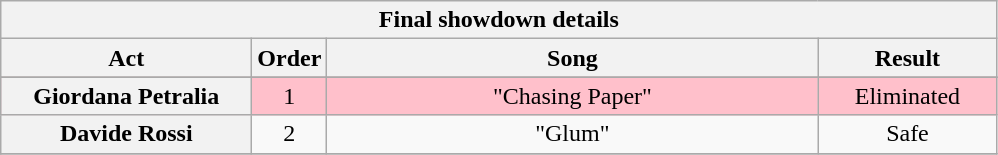<table class="wikitable plainrowheaders" style="text-align:center;">
<tr>
<th colspan="4">Final showdown details</th>
</tr>
<tr>
<th scope="col" style="width:10em;">Act</th>
<th scope="col">Order</th>
<th scope="col" style="width:20em;">Song</th>
<th scope="col" style="width:7em;">Result</th>
</tr>
<tr>
</tr>
<tr bgcolor=pink>
<th scope="row">Giordana Petralia</th>
<td>1</td>
<td>"Chasing Paper"</td>
<td>Eliminated</td>
</tr>
<tr>
<th scope="row">Davide Rossi</th>
<td>2</td>
<td>"Glum"</td>
<td>Safe</td>
</tr>
<tr>
</tr>
</table>
